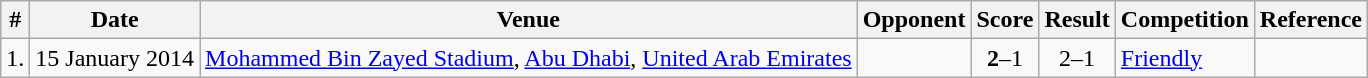<table class="wikitable">
<tr>
<th>#</th>
<th>Date</th>
<th>Venue</th>
<th>Opponent</th>
<th>Score</th>
<th>Result</th>
<th>Competition</th>
<th>Reference</th>
</tr>
<tr>
<td>1.</td>
<td>15 January 2014</td>
<td><a href='#'>Mohammed Bin Zayed Stadium</a>, <a href='#'>Abu Dhabi</a>, <a href='#'>United Arab Emirates</a></td>
<td></td>
<td align=center><strong>2</strong>–1</td>
<td align=center>2–1</td>
<td><a href='#'>Friendly</a></td>
<td></td>
</tr>
</table>
